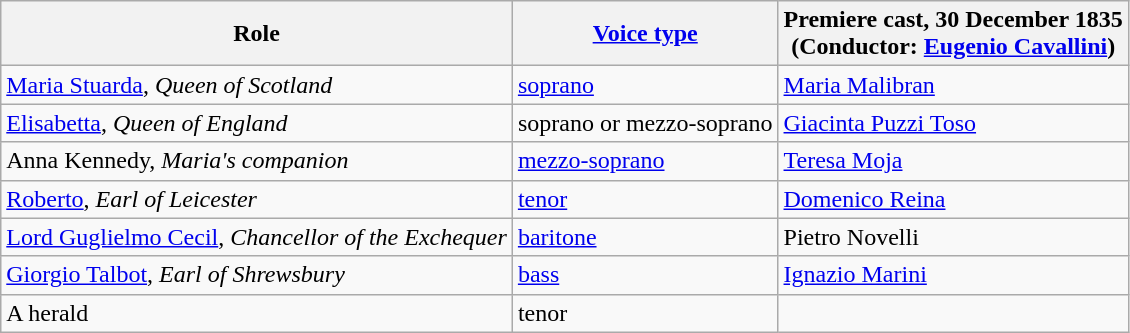<table class="wikitable">
<tr>
<th>Role</th>
<th><a href='#'>Voice type</a></th>
<th>Premiere cast, 30 December 1835<br>(Conductor: <a href='#'>Eugenio Cavallini</a>)</th>
</tr>
<tr>
<td><a href='#'>Maria Stuarda</a>, <em>Queen of Scotland</em></td>
<td><a href='#'>soprano</a></td>
<td><a href='#'>Maria Malibran</a></td>
</tr>
<tr>
<td><a href='#'>Elisabetta</a>, <em>Queen of England</em></td>
<td>soprano or mezzo-soprano</td>
<td><a href='#'>Giacinta Puzzi Toso</a></td>
</tr>
<tr>
<td>Anna Kennedy, <em>Maria's companion</em></td>
<td><a href='#'>mezzo-soprano</a></td>
<td><a href='#'>Teresa Moja</a></td>
</tr>
<tr>
<td><a href='#'>Roberto</a>, <em>Earl of Leicester</em></td>
<td><a href='#'>tenor</a></td>
<td><a href='#'>Domenico Reina</a></td>
</tr>
<tr>
<td><a href='#'>Lord Guglielmo Cecil</a>, <em>Chancellor of the Exchequer</em></td>
<td><a href='#'>baritone</a></td>
<td>Pietro Novelli</td>
</tr>
<tr>
<td><a href='#'>Giorgio Talbot</a>, <em>Earl of Shrewsbury</em></td>
<td><a href='#'>bass</a></td>
<td><a href='#'>Ignazio Marini</a></td>
</tr>
<tr>
<td>A herald</td>
<td>tenor</td>
<td></td>
</tr>
</table>
